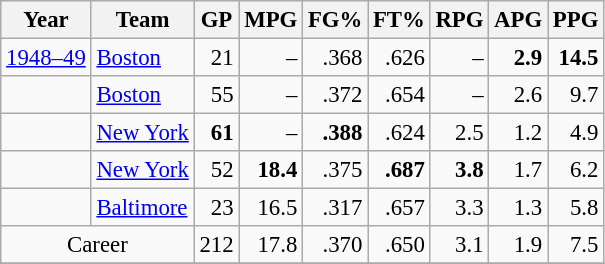<table class="wikitable sortable" style="font-size:95%; text-align:right;">
<tr>
<th>Year</th>
<th>Team</th>
<th>GP</th>
<th>MPG</th>
<th>FG%</th>
<th>FT%</th>
<th>RPG</th>
<th>APG</th>
<th>PPG</th>
</tr>
<tr>
<td style="text-align:left;"><a href='#'>1948–49</a></td>
<td style="text-align:left;"><a href='#'>Boston</a></td>
<td>21</td>
<td>–</td>
<td>.368</td>
<td>.626</td>
<td>–</td>
<td><strong>2.9</strong></td>
<td><strong>14.5</strong></td>
</tr>
<tr>
<td style="text-align:left;"></td>
<td style="text-align:left;"><a href='#'>Boston</a></td>
<td>55</td>
<td>–</td>
<td>.372</td>
<td>.654</td>
<td>–</td>
<td>2.6</td>
<td>9.7</td>
</tr>
<tr>
<td style="text-align:left;"></td>
<td style="text-align:left;"><a href='#'>New York</a></td>
<td><strong>61</strong></td>
<td>–</td>
<td><strong>.388</strong></td>
<td>.624</td>
<td>2.5</td>
<td>1.2</td>
<td>4.9</td>
</tr>
<tr>
<td style="text-align:left;"></td>
<td style="text-align:left;"><a href='#'>New York</a></td>
<td>52</td>
<td><strong>18.4</strong></td>
<td>.375</td>
<td><strong>.687</strong></td>
<td><strong>3.8</strong></td>
<td>1.7</td>
<td>6.2</td>
</tr>
<tr>
<td style="text-align:left;"></td>
<td style="text-align:left;"><a href='#'>Baltimore</a></td>
<td>23</td>
<td>16.5</td>
<td>.317</td>
<td>.657</td>
<td>3.3</td>
<td>1.3</td>
<td>5.8</td>
</tr>
<tr>
<td style="text-align:center;" colspan="2">Career</td>
<td>212</td>
<td>17.8</td>
<td>.370</td>
<td>.650</td>
<td>3.1</td>
<td>1.9</td>
<td>7.5</td>
</tr>
<tr>
</tr>
</table>
